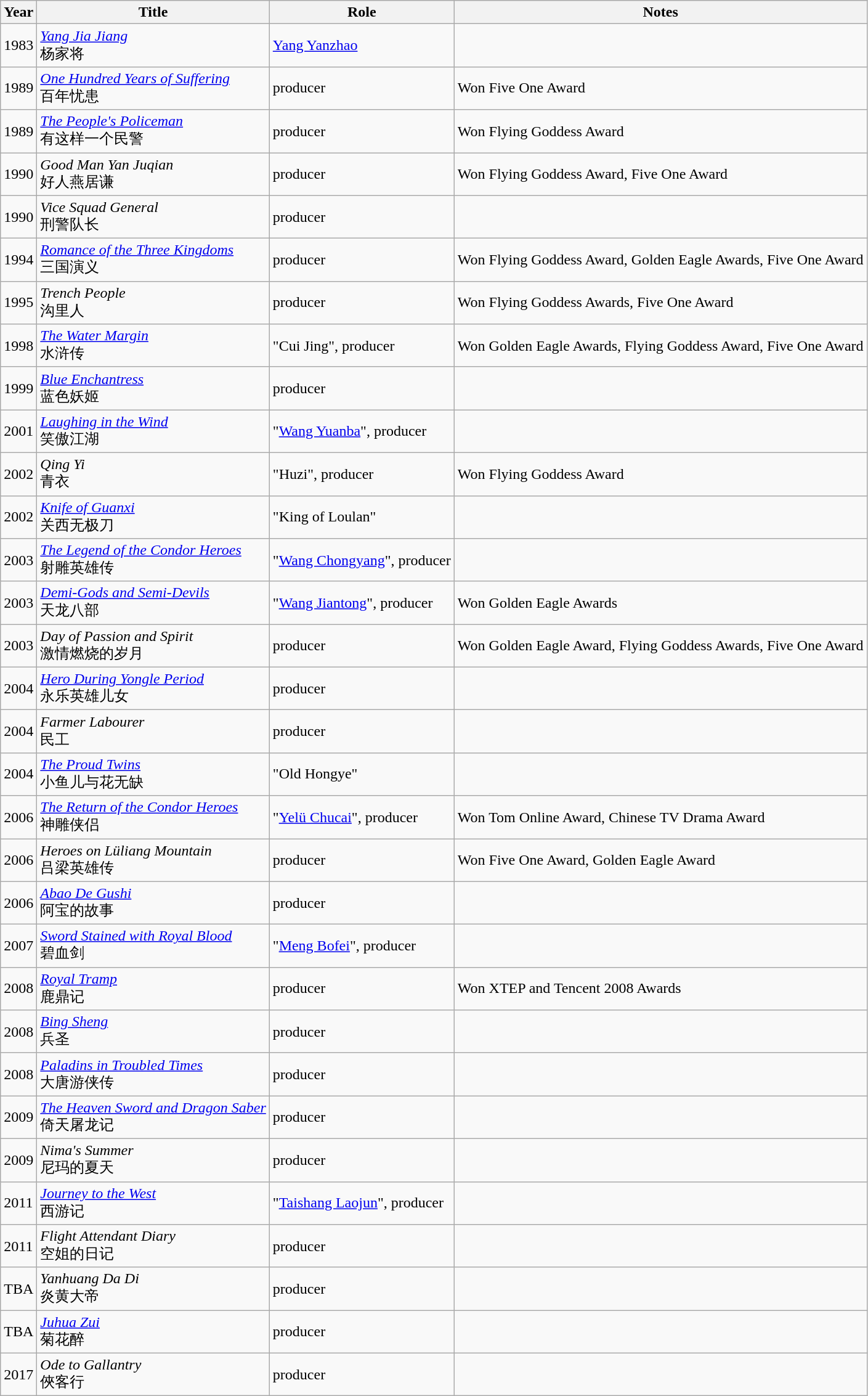<table class="wikitable sortable">
<tr>
<th>Year</th>
<th>Title</th>
<th>Role</th>
<th class="unsortable">Notes</th>
</tr>
<tr>
<td>1983</td>
<td><em><a href='#'>Yang Jia Jiang</a></em><br>杨家将</td>
<td><a href='#'>Yang Yanzhao</a></td>
<td></td>
</tr>
<tr>
<td>1989</td>
<td><em><a href='#'>One Hundred Years of Suffering</a></em><br>百年忧患</td>
<td>producer</td>
<td>Won Five One Award</td>
</tr>
<tr>
<td>1989</td>
<td><em><a href='#'>The People's Policeman</a></em><br>有这样一个民警</td>
<td>producer</td>
<td>Won Flying Goddess Award</td>
</tr>
<tr>
<td>1990</td>
<td><em>Good Man Yan Juqian</em><br>好人燕居谦</td>
<td>producer</td>
<td>Won Flying Goddess Award, Five One Award</td>
</tr>
<tr>
<td>1990</td>
<td><em>Vice Squad General</em><br>刑警队长</td>
<td>producer</td>
<td></td>
</tr>
<tr>
<td>1994</td>
<td><em><a href='#'>Romance of the Three Kingdoms</a></em><br>三国演义</td>
<td>producer</td>
<td>Won Flying Goddess Award, Golden Eagle Awards, Five One Award</td>
</tr>
<tr>
<td>1995</td>
<td><em>Trench People</em><br>沟里人</td>
<td>producer</td>
<td>Won Flying Goddess Awards, Five One Award</td>
</tr>
<tr>
<td>1998</td>
<td><em><a href='#'>The Water Margin</a></em><br>水浒传</td>
<td>"Cui Jing", producer</td>
<td>Won Golden Eagle Awards, Flying Goddess Award, Five One Award</td>
</tr>
<tr>
<td>1999</td>
<td><em><a href='#'>Blue Enchantress</a></em><br>蓝色妖姬</td>
<td>producer</td>
<td></td>
</tr>
<tr>
<td>2001</td>
<td><em><a href='#'>Laughing in the Wind</a></em><br>笑傲江湖</td>
<td>"<a href='#'>Wang Yuanba</a>", producer</td>
<td></td>
</tr>
<tr>
<td>2002</td>
<td><em>Qing Yi</em><br>青衣</td>
<td>"Huzi", producer</td>
<td>Won Flying Goddess Award</td>
</tr>
<tr>
<td>2002</td>
<td><em><a href='#'>Knife of Guanxi</a></em><br>关西无极刀</td>
<td>"King of Loulan"</td>
<td></td>
</tr>
<tr>
<td>2003</td>
<td><em><a href='#'>The Legend of the Condor Heroes</a></em><br>射雕英雄传</td>
<td>"<a href='#'>Wang Chongyang</a>", producer</td>
<td></td>
</tr>
<tr>
<td>2003</td>
<td><em><a href='#'>Demi-Gods and Semi-Devils</a></em><br>天龙八部</td>
<td>"<a href='#'>Wang Jiantong</a>", producer</td>
<td>Won Golden Eagle Awards</td>
</tr>
<tr>
<td>2003</td>
<td><em>Day of Passion and Spirit</em><br>激情燃烧的岁月</td>
<td>producer</td>
<td>Won Golden Eagle Award, Flying Goddess Awards, Five One Award</td>
</tr>
<tr>
<td>2004</td>
<td><em><a href='#'>Hero During Yongle Period</a></em><br>永乐英雄儿女</td>
<td>producer</td>
<td></td>
</tr>
<tr>
<td>2004</td>
<td><em>Farmer Labourer</em><br>民工</td>
<td>producer</td>
<td></td>
</tr>
<tr>
<td>2004</td>
<td><em><a href='#'>The Proud Twins</a></em><br>小鱼儿与花无缺</td>
<td>"Old Hongye"</td>
<td></td>
</tr>
<tr>
<td>2006</td>
<td><em><a href='#'>The Return of the Condor Heroes</a></em><br>神雕侠侣</td>
<td>"<a href='#'>Yelü Chucai</a>", producer</td>
<td>Won Tom Online Award, Chinese TV Drama Award</td>
</tr>
<tr>
<td>2006</td>
<td><em>Heroes on Lüliang Mountain</em><br>吕梁英雄传</td>
<td>producer</td>
<td>Won Five One Award, Golden Eagle Award</td>
</tr>
<tr>
<td>2006</td>
<td><em><a href='#'>Abao De Gushi</a></em><br>阿宝的故事</td>
<td>producer</td>
<td></td>
</tr>
<tr>
<td>2007</td>
<td><em><a href='#'>Sword Stained with Royal Blood</a></em><br>碧血剑</td>
<td>"<a href='#'>Meng Bofei</a>", producer</td>
<td></td>
</tr>
<tr>
<td>2008</td>
<td><em><a href='#'>Royal Tramp</a></em><br>鹿鼎记</td>
<td>producer</td>
<td>Won XTEP and Tencent 2008 Awards</td>
</tr>
<tr>
<td>2008</td>
<td><em><a href='#'>Bing Sheng</a></em><br>兵圣</td>
<td>producer</td>
<td></td>
</tr>
<tr>
<td>2008</td>
<td><em><a href='#'>Paladins in Troubled Times</a></em><br>大唐游侠传</td>
<td>producer</td>
<td></td>
</tr>
<tr>
<td>2009</td>
<td><em><a href='#'>The Heaven Sword and Dragon Saber</a></em><br>倚天屠龙记</td>
<td>producer</td>
<td></td>
</tr>
<tr>
<td>2009</td>
<td><em>Nima's Summer</em><br>尼玛的夏天</td>
<td>producer</td>
<td></td>
</tr>
<tr>
<td>2011</td>
<td><em><a href='#'>Journey to the West</a></em><br>西游记</td>
<td>"<a href='#'>Taishang Laojun</a>", producer</td>
<td></td>
</tr>
<tr>
<td>2011</td>
<td><em>Flight Attendant Diary</em><br>空姐的日记</td>
<td>producer</td>
<td></td>
</tr>
<tr>
<td>TBA</td>
<td><em>Yanhuang Da Di</em><br>炎黄大帝</td>
<td>producer</td>
<td></td>
</tr>
<tr>
<td>TBA</td>
<td><em><a href='#'>Juhua Zui</a></em><br>菊花醉</td>
<td>producer</td>
<td></td>
</tr>
<tr>
<td>2017</td>
<td><em>Ode to Gallantry</em><br>俠客行</td>
<td>producer</td>
<td></td>
</tr>
</table>
